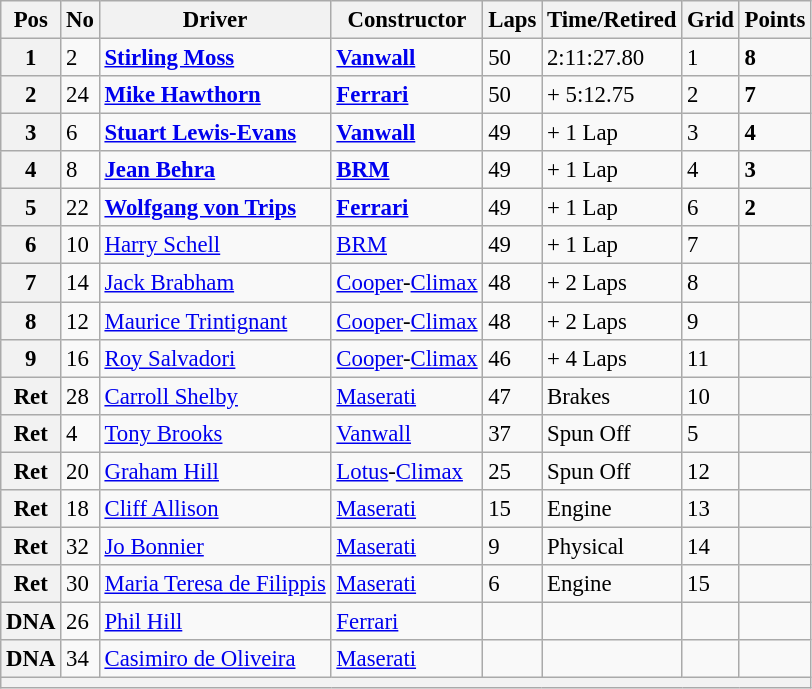<table class="wikitable" style="font-size: 95%;">
<tr>
<th>Pos</th>
<th>No</th>
<th>Driver</th>
<th>Constructor</th>
<th>Laps</th>
<th>Time/Retired</th>
<th>Grid</th>
<th>Points</th>
</tr>
<tr>
<th>1</th>
<td>2</td>
<td> <strong><a href='#'>Stirling Moss</a></strong></td>
<td><strong><a href='#'>Vanwall</a></strong></td>
<td>50</td>
<td>2:11:27.80</td>
<td>1</td>
<td><strong>8</strong></td>
</tr>
<tr>
<th>2</th>
<td>24</td>
<td> <strong><a href='#'>Mike Hawthorn</a></strong></td>
<td><strong><a href='#'>Ferrari</a></strong></td>
<td>50</td>
<td>+ 5:12.75</td>
<td>2</td>
<td><strong>7</strong></td>
</tr>
<tr>
<th>3</th>
<td>6</td>
<td> <strong><a href='#'>Stuart Lewis-Evans</a></strong></td>
<td><strong><a href='#'>Vanwall</a></strong></td>
<td>49</td>
<td>+ 1 Lap</td>
<td>3</td>
<td><strong>4</strong></td>
</tr>
<tr>
<th>4</th>
<td>8</td>
<td> <strong><a href='#'>Jean Behra</a></strong></td>
<td><strong><a href='#'>BRM</a></strong></td>
<td>49</td>
<td>+ 1 Lap</td>
<td>4</td>
<td><strong>3</strong></td>
</tr>
<tr>
<th>5</th>
<td>22</td>
<td> <strong><a href='#'>Wolfgang von Trips</a></strong></td>
<td><strong><a href='#'>Ferrari</a></strong></td>
<td>49</td>
<td>+ 1 Lap</td>
<td>6</td>
<td><strong>2</strong></td>
</tr>
<tr>
<th>6</th>
<td>10</td>
<td> <a href='#'>Harry Schell</a></td>
<td><a href='#'>BRM</a></td>
<td>49</td>
<td>+ 1 Lap</td>
<td>7</td>
<td> </td>
</tr>
<tr>
<th>7</th>
<td>14</td>
<td> <a href='#'>Jack Brabham</a></td>
<td><a href='#'>Cooper</a>-<a href='#'>Climax</a></td>
<td>48</td>
<td>+ 2 Laps</td>
<td>8</td>
<td> </td>
</tr>
<tr>
<th>8</th>
<td>12</td>
<td> <a href='#'>Maurice Trintignant</a></td>
<td><a href='#'>Cooper</a>-<a href='#'>Climax</a></td>
<td>48</td>
<td>+ 2 Laps</td>
<td>9</td>
<td> </td>
</tr>
<tr>
<th>9</th>
<td>16</td>
<td> <a href='#'>Roy Salvadori</a></td>
<td><a href='#'>Cooper</a>-<a href='#'>Climax</a></td>
<td>46</td>
<td>+ 4 Laps</td>
<td>11</td>
<td> </td>
</tr>
<tr>
<th>Ret</th>
<td>28</td>
<td> <a href='#'>Carroll Shelby</a></td>
<td><a href='#'>Maserati</a></td>
<td>47</td>
<td>Brakes</td>
<td>10</td>
<td> </td>
</tr>
<tr>
<th>Ret</th>
<td>4</td>
<td> <a href='#'>Tony Brooks</a></td>
<td><a href='#'>Vanwall</a></td>
<td>37</td>
<td>Spun Off</td>
<td>5</td>
<td> </td>
</tr>
<tr>
<th>Ret</th>
<td>20</td>
<td> <a href='#'>Graham Hill</a></td>
<td><a href='#'>Lotus</a>-<a href='#'>Climax</a></td>
<td>25</td>
<td>Spun Off</td>
<td>12</td>
<td> </td>
</tr>
<tr>
<th>Ret</th>
<td>18</td>
<td> <a href='#'>Cliff Allison</a></td>
<td><a href='#'>Maserati</a></td>
<td>15</td>
<td>Engine</td>
<td>13</td>
<td> </td>
</tr>
<tr>
<th>Ret</th>
<td>32</td>
<td> <a href='#'>Jo Bonnier</a></td>
<td><a href='#'>Maserati</a></td>
<td>9</td>
<td>Physical</td>
<td>14</td>
<td> </td>
</tr>
<tr>
<th>Ret</th>
<td>30</td>
<td> <a href='#'>Maria Teresa de Filippis</a></td>
<td><a href='#'>Maserati</a></td>
<td>6</td>
<td>Engine</td>
<td>15</td>
<td> </td>
</tr>
<tr>
<th>DNA</th>
<td>26</td>
<td> <a href='#'>Phil Hill</a></td>
<td><a href='#'>Ferrari</a></td>
<td></td>
<td></td>
<td></td>
<td> </td>
</tr>
<tr>
<th>DNA</th>
<td>34</td>
<td> <a href='#'>Casimiro de Oliveira</a></td>
<td><a href='#'>Maserati</a></td>
<td></td>
<td></td>
<td></td>
<td> </td>
</tr>
<tr>
<th colspan="8"></th>
</tr>
</table>
